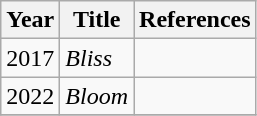<table class="wikitable">
<tr>
<th>Year</th>
<th>Title</th>
<th>References</th>
</tr>
<tr>
<td>2017</td>
<td><em>Bliss</em></td>
<td></td>
</tr>
<tr>
<td>2022</td>
<td><em>Bloom</em></td>
<td></td>
</tr>
<tr>
</tr>
</table>
